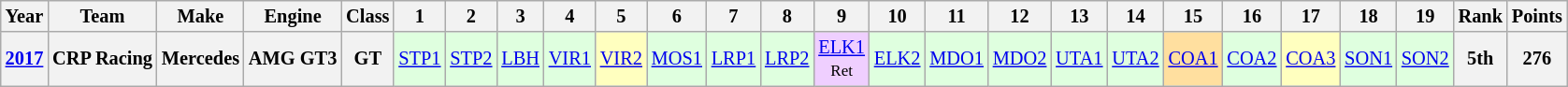<table class="wikitable" style="text-align:center; font-size:85%">
<tr>
<th>Year</th>
<th>Team</th>
<th>Make</th>
<th>Engine</th>
<th>Class</th>
<th>1</th>
<th>2</th>
<th>3</th>
<th>4</th>
<th>5</th>
<th>6</th>
<th>7</th>
<th>8</th>
<th>9</th>
<th>10</th>
<th>11</th>
<th>12</th>
<th>13</th>
<th>14</th>
<th>15</th>
<th>16</th>
<th>17</th>
<th>18</th>
<th>19</th>
<th>Rank</th>
<th>Points</th>
</tr>
<tr>
<th><a href='#'>2017</a></th>
<th nowrap>CRP Racing</th>
<th>Mercedes</th>
<th nowrap>AMG GT3</th>
<th>GT</th>
<td style="background:#DFFFDF;"><a href='#'>STP1</a> <br></td>
<td style="background:#DFFFDF;"><a href='#'>STP2</a> <br></td>
<td style="background:#DFFFDF;"><a href='#'>LBH</a> <br></td>
<td style="background:#DFFFDF;"><a href='#'>VIR1</a> <br></td>
<td style="background:#FFFFBF;"><a href='#'>VIR2</a> <br></td>
<td style="background:#DFFFDF;"><a href='#'>MOS1</a> <br></td>
<td style="background:#DFFFDF;"><a href='#'>LRP1</a> <br></td>
<td style="background:#DFFFDF;"><a href='#'>LRP2</a> <br></td>
<td style="background:#EFCFFF;"><a href='#'>ELK1</a> <br><small>Ret</small></td>
<td style="background:#DFFFDF;"><a href='#'>ELK2</a> <br></td>
<td style="background:#DFFFDF;"><a href='#'>MDO1</a> <br></td>
<td style="background:#DFFFDF;"><a href='#'>MDO2</a> <br></td>
<td style="background:#DFFFDF;"><a href='#'>UTA1</a> <br></td>
<td style="background:#DFFFDF;"><a href='#'>UTA2</a> <br></td>
<td style="background:#ffdf9f;"><a href='#'>COA1</a> <br></td>
<td style="background:#DFFFDF;"><a href='#'>COA2</a> <br></td>
<td style="background:#FFFFBF;"><a href='#'>COA3</a> <br></td>
<td style="background:#DFFFDF;"><a href='#'>SON1</a> <br></td>
<td style="background:#DFFFDF;"><a href='#'>SON2</a> <br></td>
<th>5th</th>
<th>276</th>
</tr>
</table>
